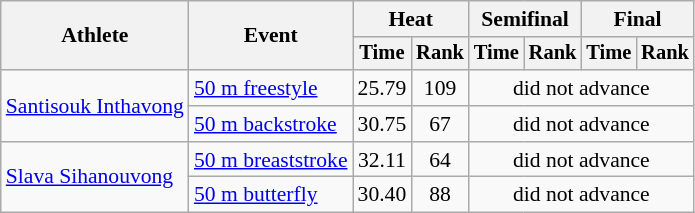<table class="wikitable" style="text-align:center; font-size:90%">
<tr>
<th rowspan="2">Athlete</th>
<th rowspan="2">Event</th>
<th colspan="2">Heat</th>
<th colspan="2">Semifinal</th>
<th colspan="2">Final</th>
</tr>
<tr style="font-size:95%">
<th>Time</th>
<th>Rank</th>
<th>Time</th>
<th>Rank</th>
<th>Time</th>
<th>Rank</th>
</tr>
<tr>
<td align=left rowspan=2><a href='#'>Santisouk Inthavong</a></td>
<td align=left><a href='#'>50 m freestyle</a></td>
<td>25.79</td>
<td>109</td>
<td colspan=4>did not advance</td>
</tr>
<tr>
<td align=left><a href='#'>50 m backstroke</a></td>
<td>30.75</td>
<td>67</td>
<td colspan=4>did not advance</td>
</tr>
<tr>
<td align=left rowspan=2><a href='#'>Slava Sihanouvong</a></td>
<td align=left><a href='#'>50 m breaststroke</a></td>
<td>32.11</td>
<td>64</td>
<td colspan=4>did not advance</td>
</tr>
<tr>
<td align=left><a href='#'>50 m butterfly</a></td>
<td>30.40</td>
<td>88</td>
<td colspan=4>did not advance</td>
</tr>
</table>
